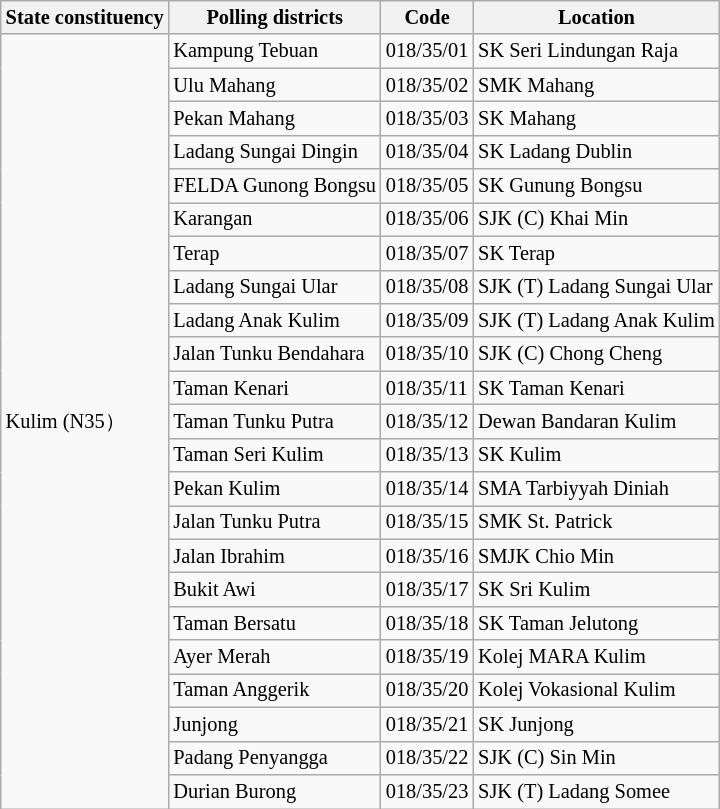<table class="wikitable sortable mw-collapsible" style="white-space:nowrap;font-size:85%">
<tr>
<th>State constituency</th>
<th>Polling districts</th>
<th>Code</th>
<th>Location</th>
</tr>
<tr>
<td rowspan="23">Kulim (N35）</td>
<td>Kampung Tebuan</td>
<td>018/35/01</td>
<td>SK Seri Lindungan Raja</td>
</tr>
<tr>
<td>Ulu Mahang</td>
<td>018/35/02</td>
<td>SMK Mahang</td>
</tr>
<tr>
<td>Pekan Mahang</td>
<td>018/35/03</td>
<td>SK Mahang</td>
</tr>
<tr>
<td>Ladang Sungai Dingin</td>
<td>018/35/04</td>
<td>SK Ladang Dublin</td>
</tr>
<tr>
<td>FELDA Gunong Bongsu</td>
<td>018/35/05</td>
<td>SK Gunung Bongsu</td>
</tr>
<tr>
<td>Karangan</td>
<td>018/35/06</td>
<td>SJK (C) Khai Min</td>
</tr>
<tr>
<td>Terap</td>
<td>018/35/07</td>
<td>SK Terap</td>
</tr>
<tr>
<td>Ladang Sungai Ular</td>
<td>018/35/08</td>
<td>SJK (T) Ladang Sungai Ular</td>
</tr>
<tr>
<td>Ladang Anak Kulim</td>
<td>018/35/09</td>
<td>SJK (T) Ladang Anak Kulim</td>
</tr>
<tr>
<td>Jalan Tunku Bendahara</td>
<td>018/35/10</td>
<td>SJK (C) Chong Cheng</td>
</tr>
<tr>
<td>Taman Kenari</td>
<td>018/35/11</td>
<td>SK Taman Kenari</td>
</tr>
<tr>
<td>Taman Tunku Putra</td>
<td>018/35/12</td>
<td>Dewan Bandaran Kulim</td>
</tr>
<tr>
<td>Taman Seri Kulim</td>
<td>018/35/13</td>
<td>SK Kulim</td>
</tr>
<tr>
<td>Pekan Kulim</td>
<td>018/35/14</td>
<td>SMA Tarbiyyah Diniah</td>
</tr>
<tr>
<td>Jalan Tunku Putra</td>
<td>018/35/15</td>
<td>SMK St. Patrick</td>
</tr>
<tr>
<td>Jalan Ibrahim</td>
<td>018/35/16</td>
<td>SMJK Chio Min</td>
</tr>
<tr>
<td>Bukit Awi</td>
<td>018/35/17</td>
<td>SK Sri Kulim</td>
</tr>
<tr>
<td>Taman Bersatu</td>
<td>018/35/18</td>
<td>SK Taman Jelutong</td>
</tr>
<tr>
<td>Ayer Merah</td>
<td>018/35/19</td>
<td>Kolej MARA Kulim</td>
</tr>
<tr>
<td>Taman Anggerik</td>
<td>018/35/20</td>
<td>Kolej Vokasional Kulim</td>
</tr>
<tr>
<td>Junjong</td>
<td>018/35/21</td>
<td>SK Junjong</td>
</tr>
<tr>
<td>Padang Penyangga</td>
<td>018/35/22</td>
<td>SJK (C) Sin Min</td>
</tr>
<tr>
<td>Durian Burong</td>
<td>018/35/23</td>
<td>SJK (T) Ladang Somee</td>
</tr>
</table>
